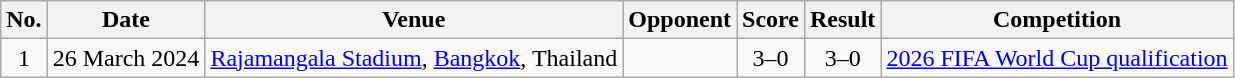<table class="wikitable">
<tr>
<th>No.</th>
<th>Date</th>
<th>Venue</th>
<th>Opponent</th>
<th>Score</th>
<th>Result</th>
<th>Competition</th>
</tr>
<tr>
<td align="center">1</td>
<td>26 March 2024</td>
<td><a href='#'>Rajamangala Stadium</a>, <a href='#'>Bangkok</a>, Thailand</td>
<td></td>
<td align="center">3–0</td>
<td align="center">3–0</td>
<td><a href='#'>2026 FIFA World Cup qualification</a></td>
</tr>
</table>
